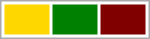<table style=" width: 100px; border: 1px solid #aaaaaa">
<tr>
<td style="background-color:gold"> </td>
<td style="background-color:green"> </td>
<td style="background-color:maroon"> </td>
</tr>
</table>
